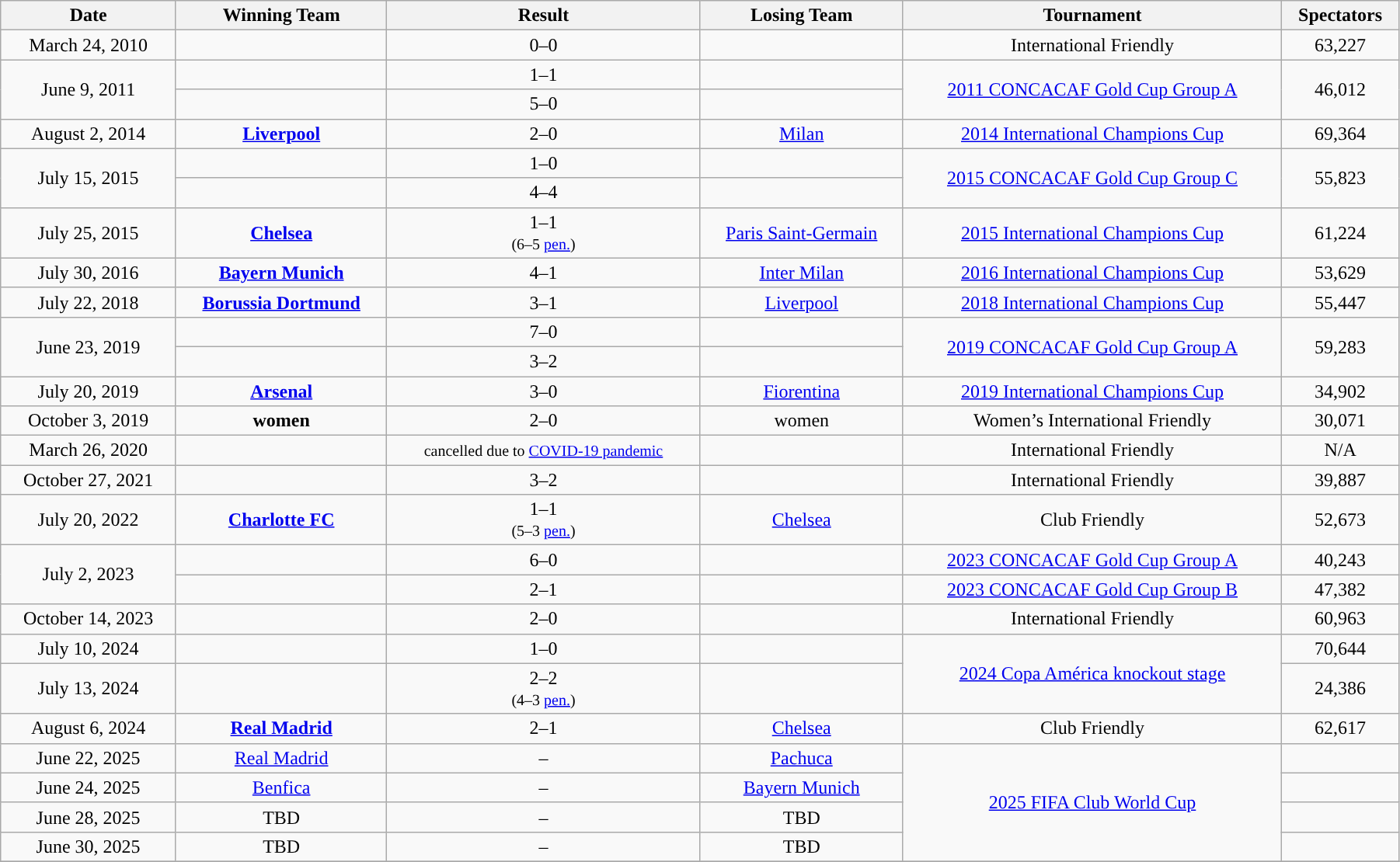<table class="wikitable"  style="text-align:left; width:95%; text-align:center;">
<tr>
<th style="text-align:center; ">Date</th>
<th style="text-align:center; ">Winning Team</th>
<th style="text-align:center; ">Result</th>
<th style="text-align:center; ">Losing Team</th>
<th style="text-align:center; ">Tournament</th>
<th style="text-align:center; ">Spectators</th>
</tr>
<tr>
<td style="text-align:center;">March 24, 2010</td>
<td></td>
<td style="text-align:center;">0–0</td>
<td></td>
<td style="text-align:center;">International Friendly</td>
<td style="text-align:center;">63,227</td>
</tr>
<tr>
<td style="text-align:center;" rowspan=2>June 9, 2011</td>
<td></td>
<td style="text-align:center;">1–1</td>
<td></td>
<td style="text-align:center;" rowspan=2><a href='#'>2011 CONCACAF Gold Cup Group A</a></td>
<td style="text-align:center;" rowspan=2>46,012</td>
</tr>
<tr>
<td><strong></strong></td>
<td style="text-align:center;">5–0</td>
<td></td>
</tr>
<tr>
<td style="text-align:center;">August 2, 2014</td>
<td><strong> <a href='#'>Liverpool</a></strong></td>
<td style="text-align:center;">2–0</td>
<td> <a href='#'>Milan</a></td>
<td style="text-align:center;"><a href='#'>2014 International Champions Cup</a></td>
<td style="text-align:center;">69,364</td>
</tr>
<tr>
<td style="text-align:center;" rowspan=2>July 15, 2015</td>
<td><strong></strong></td>
<td style="text-align:center;">1–0</td>
<td></td>
<td style="text-align:center;" rowspan=2><a href='#'>2015 CONCACAF Gold Cup Group C</a></td>
<td style="text-align:center;" rowspan=2>55,823</td>
</tr>
<tr>
<td></td>
<td style="text-align:center;">4–4</td>
<td></td>
</tr>
<tr>
<td style="text-align:center;">July 25, 2015</td>
<td><strong> <a href='#'>Chelsea</a></strong></td>
<td style="text-align:center;">1–1<br> <small>(6–5 <a href='#'>pen.</a>)</small></td>
<td> <a href='#'>Paris Saint-Germain</a></td>
<td style="text-align:center;"><a href='#'>2015 International Champions Cup</a></td>
<td style="text-align:center;">61,224</td>
</tr>
<tr>
<td style="text-align:center;">July 30, 2016</td>
<td><strong> <a href='#'>Bayern Munich</a></strong></td>
<td style="text-align:center;">4–1</td>
<td> <a href='#'>Inter Milan</a></td>
<td style="text-align:center;"><a href='#'>2016 International Champions Cup</a></td>
<td style="text-align:center;">53,629</td>
</tr>
<tr>
<td style="text-align:center;">July 22, 2018</td>
<td><strong> <a href='#'>Borussia Dortmund</a></strong></td>
<td style="text-align:center;">3–1</td>
<td> <a href='#'>Liverpool</a></td>
<td style="text-align:center;"><a href='#'>2018 International Champions Cup</a></td>
<td style="text-align:center;">55,447</td>
</tr>
<tr>
<td style="text-align:center;" rowspan=2>June 23, 2019</td>
<td><strong></strong></td>
<td style="text-align:center;">7–0</td>
<td></td>
<td style="text-align:center;" rowspan=2><a href='#'>2019 CONCACAF Gold Cup Group A</a></td>
<td style="text-align:center;" rowspan=2>59,283</td>
</tr>
<tr>
<td><strong></strong></td>
<td style="text-align:center;">3–2</td>
<td></td>
</tr>
<tr>
<td style="text-align:center;">July 20, 2019</td>
<td><strong> <a href='#'>Arsenal</a></strong></td>
<td style="text-align:center;">3–0</td>
<td> <a href='#'>Fiorentina</a></td>
<td style="text-align:center;"><a href='#'>2019 International Champions Cup</a></td>
<td style="text-align:center;">34,902</td>
</tr>
<tr>
<td style="text-align:center;">October 3, 2019</td>
<td><strong> women</strong></td>
<td style="text-align:center;">2–0</td>
<td> women</td>
<td style="text-align:center;">Women’s International Friendly</td>
<td style="text-align:center;">30,071</td>
</tr>
<tr>
<td style="text-align:center;">March 26, 2020</td>
<td></td>
<td style="text-align:center;"><small>cancelled due to <a href='#'>COVID-19 pandemic</a></small></td>
<td></td>
<td style="text-align:center;">International Friendly</td>
<td style="text-align:center;">N/A</td>
</tr>
<tr>
<td style="text-align:center;">October 27, 2021</td>
<td><strong></strong></td>
<td style="text-align:center;">3–2</td>
<td></td>
<td style="text-align:center;">International Friendly</td>
<td style="text-align:center;">39,887</td>
</tr>
<tr>
<td style="text-align:center;">July 20, 2022</td>
<td> <strong><a href='#'>Charlotte FC</a></strong></td>
<td style="text-align:center;">1–1<br> <small>(5–3 <a href='#'>pen.</a>)</small></td>
<td> <a href='#'>Chelsea</a></td>
<td style="text-align:center;">Club Friendly</td>
<td style="text-align:center;">52,673</td>
</tr>
<tr>
<td style="text-align:center;" rowspan=2>July 2, 2023</td>
<td><strong></strong></td>
<td style="text-align:center;">6–0</td>
<td></td>
<td style="text-align:center;"><a href='#'>2023 CONCACAF Gold Cup Group A</a></td>
<td style="text-align:center;">40,243</td>
</tr>
<tr>
<td><strong></strong></td>
<td style="text-align:center;">2–1</td>
<td></td>
<td style="text-align:center;"><a href='#'>2023 CONCACAF Gold Cup Group B</a></td>
<td style="text-align:center;">47,382</td>
</tr>
<tr>
<td style="text-align:center;">October 14, 2023</td>
<td><strong></strong></td>
<td style="text-align:center;">2–0</td>
<td></td>
<td style="text-align:center;">International Friendly</td>
<td style="text-align:center;">60,963</td>
</tr>
<tr>
<td style="text-align:center;">July 10, 2024</td>
<td><strong></strong></td>
<td style="text-align:center;">1–0</td>
<td></td>
<td rowspan=2><a href='#'>2024 Copa América knockout stage</a></td>
<td style="text-align:center;">70,644</td>
</tr>
<tr>
<td style="text-align:center;">July 13, 2024</td>
<td><strong></strong></td>
<td style="text-align:center;">2–2<br> <small>(4–3 <a href='#'>pen.</a>)</small></td>
<td></td>
<td style="text-align:center;">24,386</td>
</tr>
<tr>
<td style="text-align:center;">August 6, 2024</td>
<td><strong> <a href='#'>Real Madrid</a></strong></td>
<td style="text-align:center;">2–1</td>
<td> <a href='#'>Chelsea</a></td>
<td style="text-align:center;">Club Friendly</td>
<td style="text-align:center;">62,617</td>
</tr>
<tr>
<td style="text-align:center;">June 22, 2025</td>
<td> <a href='#'>Real Madrid</a></td>
<td style="text-align:center;">–</td>
<td> <a href='#'>Pachuca</a></td>
<td rowspan=4><a href='#'>2025 FIFA Club World Cup</a></td>
<td style="text-align:center;"></td>
</tr>
<tr>
<td style="text-align:center;">June 24, 2025</td>
<td> <a href='#'>Benfica</a></td>
<td style="text-align:center;">–</td>
<td> <a href='#'>Bayern Munich</a></td>
<td style="text-align:center;"></td>
</tr>
<tr>
<td style="text-align:center;">June 28, 2025</td>
<td>TBD</td>
<td style="text-align:center;">–</td>
<td>TBD</td>
<td style="text-align:center;"></td>
</tr>
<tr>
<td style="text-align:center;">June 30, 2025</td>
<td>TBD</td>
<td style="text-align:center;">–</td>
<td>TBD</td>
<td style="text-align:center;"></td>
</tr>
<tr>
</tr>
</table>
